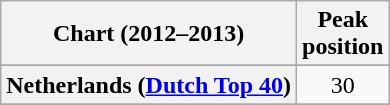<table class="wikitable plainrowheaders sortable">
<tr>
<th>Chart (2012–2013)</th>
<th>Peak<br>position</th>
</tr>
<tr>
</tr>
<tr>
</tr>
<tr>
</tr>
<tr>
</tr>
<tr>
<th scope="row">Netherlands (<a href='#'>Dutch Top 40</a>)</th>
<td style="text-align:center;">30</td>
</tr>
<tr>
</tr>
<tr>
</tr>
<tr>
</tr>
<tr>
</tr>
<tr>
</tr>
</table>
